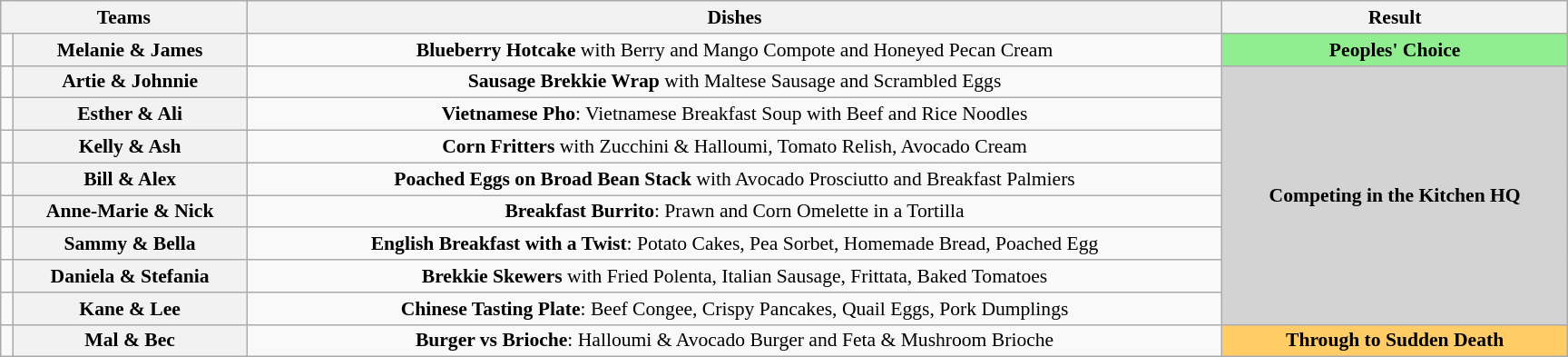<table class="wikitable plainrowheaders" style="text-align:center; font-size:90%; width:80em; margin:1em auto;">
<tr>
<th colspan="2">Teams</th>
<th>Dishes</th>
<th>Result</th>
</tr>
<tr>
<td></td>
<th>Melanie & James</th>
<td><strong>Blueberry Hotcake</strong> with Berry and Mango Compote and Honeyed Pecan Cream</td>
<td align=centre bgcolor=lightgreen><strong>Peoples' Choice</strong></td>
</tr>
<tr>
<td></td>
<th>Artie & Johnnie</th>
<td><strong>Sausage Brekkie Wrap</strong> with Maltese Sausage and Scrambled Eggs</td>
<td align=centre bgcolor=lightgray rowspan=8><strong>Competing in the Kitchen HQ</strong></td>
</tr>
<tr>
<td></td>
<th>Esther & Ali</th>
<td><strong>Vietnamese Pho</strong>: Vietnamese Breakfast Soup with Beef and Rice Noodles</td>
</tr>
<tr>
<td></td>
<th>Kelly & Ash</th>
<td><strong>Corn Fritters</strong> with Zucchini & Halloumi, Tomato Relish, Avocado Cream</td>
</tr>
<tr>
<td></td>
<th>Bill & Alex</th>
<td><strong>Poached Eggs on Broad Bean Stack</strong> with Avocado Prosciutto and Breakfast Palmiers</td>
</tr>
<tr>
<td></td>
<th>Anne-Marie & Nick</th>
<td><strong>Breakfast Burrito</strong>: Prawn and Corn Omelette in a Tortilla</td>
</tr>
<tr>
<td></td>
<th>Sammy & Bella</th>
<td><strong>English Breakfast with a Twist</strong>: Potato Cakes, Pea Sorbet, Homemade Bread, Poached Egg</td>
</tr>
<tr>
<td></td>
<th>Daniela & Stefania</th>
<td><strong>Brekkie Skewers</strong> with Fried Polenta, Italian Sausage, Frittata, Baked Tomatoes</td>
</tr>
<tr>
<td></td>
<th>Kane & Lee</th>
<td><strong>Chinese Tasting Plate</strong>: Beef Congee, Crispy Pancakes, Quail Eggs, Pork Dumplings</td>
</tr>
<tr>
<td></td>
<th>Mal & Bec</th>
<td><strong>Burger vs Brioche</strong>: Halloumi & Avocado Burger and Feta & Mushroom Brioche</td>
<td align=centre bgcolor=#FFCC66><strong>Through to Sudden Death</strong></td>
</tr>
</table>
